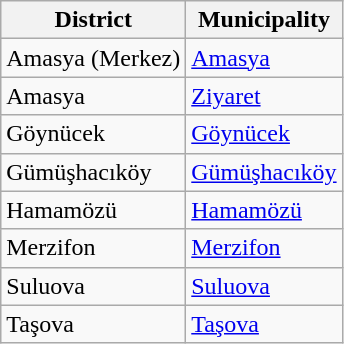<table class="sortable wikitable">
<tr>
<th>District</th>
<th>Municipality</th>
</tr>
<tr>
<td>Amasya (Merkez)</td>
<td><a href='#'>Amasya</a></td>
</tr>
<tr>
<td>Amasya</td>
<td><a href='#'>Ziyaret</a></td>
</tr>
<tr>
<td>Göynücek</td>
<td><a href='#'>Göynücek</a></td>
</tr>
<tr>
<td>Gümüşhacıköy</td>
<td><a href='#'>Gümüşhacıköy</a></td>
</tr>
<tr>
<td>Hamamözü</td>
<td><a href='#'>Hamamözü</a></td>
</tr>
<tr>
<td>Merzifon</td>
<td><a href='#'>Merzifon</a></td>
</tr>
<tr>
<td>Suluova</td>
<td><a href='#'>Suluova</a></td>
</tr>
<tr>
<td>Taşova</td>
<td><a href='#'>Taşova</a></td>
</tr>
</table>
